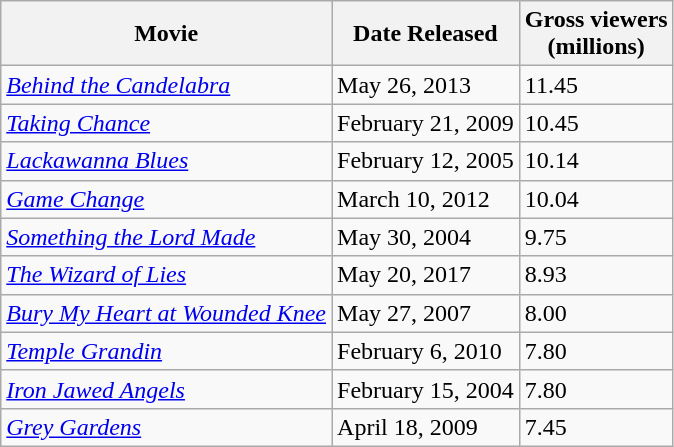<table class="wikitable sortable">
<tr>
<th>Movie</th>
<th>Date Released</th>
<th>Gross viewers<br>(millions)</th>
</tr>
<tr>
<td><em><a href='#'>Behind the Candelabra</a></em></td>
<td>May 26, 2013</td>
<td>11.45</td>
</tr>
<tr>
<td><em><a href='#'>Taking Chance</a></em></td>
<td>February 21, 2009</td>
<td>10.45</td>
</tr>
<tr>
<td><em><a href='#'>Lackawanna Blues</a></em></td>
<td>February 12, 2005</td>
<td>10.14</td>
</tr>
<tr>
<td><em><a href='#'>Game Change</a></em></td>
<td>March 10, 2012</td>
<td>10.04</td>
</tr>
<tr>
<td><em><a href='#'>Something the Lord Made</a></em></td>
<td>May 30, 2004</td>
<td>9.75</td>
</tr>
<tr>
<td><em><a href='#'>The Wizard of Lies</a></em></td>
<td>May 20, 2017</td>
<td>8.93</td>
</tr>
<tr>
<td><em><a href='#'>Bury My Heart at Wounded Knee</a></em></td>
<td>May 27, 2007</td>
<td>8.00</td>
</tr>
<tr>
<td><em><a href='#'>Temple Grandin</a></em></td>
<td>February 6, 2010</td>
<td>7.80</td>
</tr>
<tr>
<td><em><a href='#'>Iron Jawed Angels</a></em></td>
<td>February 15, 2004</td>
<td>7.80</td>
</tr>
<tr>
<td><em><a href='#'>Grey Gardens</a></em></td>
<td>April 18, 2009</td>
<td>7.45</td>
</tr>
</table>
